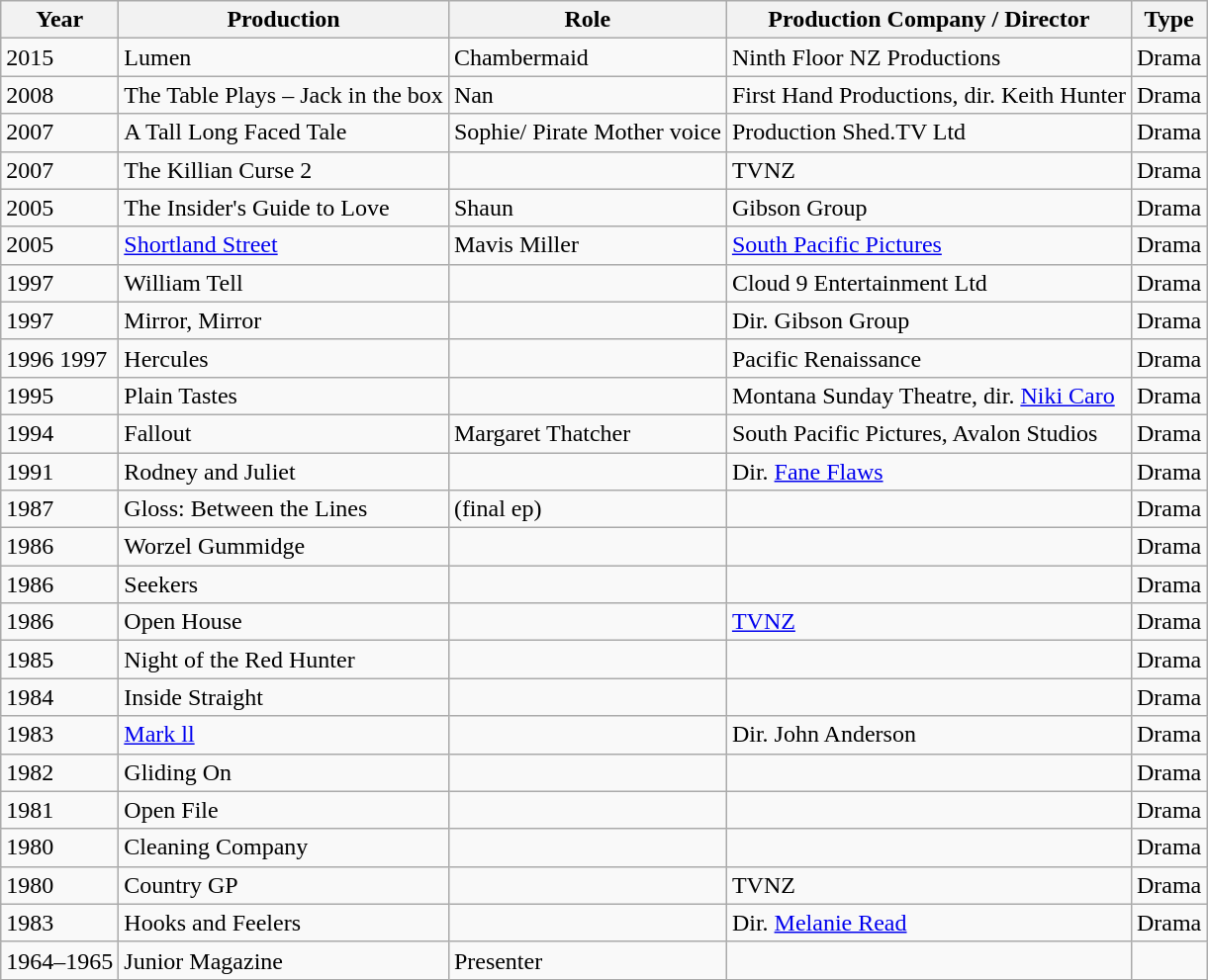<table class="wikitable">
<tr>
<th>Year</th>
<th>Production</th>
<th>Role</th>
<th>Production Company / Director</th>
<th>Type</th>
</tr>
<tr>
<td>2015</td>
<td>Lumen</td>
<td>Chambermaid</td>
<td>Ninth Floor NZ Productions</td>
<td>Drama</td>
</tr>
<tr>
<td>2008</td>
<td>The Table Plays – Jack in the box</td>
<td>Nan</td>
<td>First Hand Productions, dir. Keith Hunter</td>
<td>Drama</td>
</tr>
<tr>
<td>2007</td>
<td>A Tall Long Faced Tale</td>
<td>Sophie/ Pirate Mother voice</td>
<td>Production Shed.TV Ltd</td>
<td>Drama</td>
</tr>
<tr>
<td>2007</td>
<td>The Killian Curse 2</td>
<td></td>
<td>TVNZ</td>
<td>Drama</td>
</tr>
<tr>
<td>2005</td>
<td>The Insider's Guide to Love</td>
<td>Shaun</td>
<td>Gibson Group</td>
<td>Drama</td>
</tr>
<tr>
<td>2005</td>
<td><a href='#'>Shortland Street</a></td>
<td>Mavis Miller</td>
<td><a href='#'>South Pacific Pictures</a></td>
<td>Drama</td>
</tr>
<tr>
<td>1997</td>
<td>William Tell</td>
<td></td>
<td>Cloud 9 Entertainment Ltd</td>
<td>Drama</td>
</tr>
<tr>
<td>1997</td>
<td>Mirror, Mirror</td>
<td></td>
<td>Dir. Gibson Group</td>
<td>Drama</td>
</tr>
<tr>
<td>1996 1997</td>
<td>Hercules</td>
<td></td>
<td>Pacific Renaissance</td>
<td>Drama</td>
</tr>
<tr>
<td>1995</td>
<td>Plain Tastes</td>
<td></td>
<td>Montana Sunday Theatre, dir. <a href='#'>Niki Caro</a></td>
<td>Drama</td>
</tr>
<tr>
<td>1994</td>
<td>Fallout</td>
<td>Margaret Thatcher</td>
<td>South Pacific Pictures, Avalon Studios</td>
<td>Drama</td>
</tr>
<tr>
<td>1991</td>
<td>Rodney and Juliet</td>
<td></td>
<td>Dir. <a href='#'>Fane Flaws</a></td>
<td>Drama</td>
</tr>
<tr>
<td>1987</td>
<td>Gloss: Between the Lines</td>
<td>(final ep)</td>
<td></td>
<td>Drama</td>
</tr>
<tr>
<td>1986</td>
<td>Worzel Gummidge</td>
<td></td>
<td></td>
<td>Drama</td>
</tr>
<tr>
<td>1986</td>
<td>Seekers</td>
<td></td>
<td></td>
<td>Drama</td>
</tr>
<tr>
<td>1986</td>
<td>Open House</td>
<td></td>
<td><a href='#'>TVNZ</a></td>
<td>Drama</td>
</tr>
<tr>
<td>1985</td>
<td>Night of the Red Hunter</td>
<td></td>
<td></td>
<td>Drama</td>
</tr>
<tr>
<td>1984</td>
<td>Inside Straight</td>
<td></td>
<td></td>
<td>Drama</td>
</tr>
<tr>
<td>1983</td>
<td><a href='#'>Mark ll</a></td>
<td></td>
<td>Dir. John Anderson</td>
<td>Drama</td>
</tr>
<tr>
<td>1982</td>
<td>Gliding On</td>
<td></td>
<td></td>
<td>Drama</td>
</tr>
<tr>
<td>1981</td>
<td>Open File</td>
<td></td>
<td></td>
<td>Drama</td>
</tr>
<tr>
<td>1980</td>
<td>Cleaning Company</td>
<td></td>
<td></td>
<td>Drama</td>
</tr>
<tr>
<td>1980</td>
<td>Country GP</td>
<td></td>
<td>TVNZ</td>
<td>Drama</td>
</tr>
<tr>
<td>1983</td>
<td>Hooks and Feelers</td>
<td></td>
<td>Dir. <a href='#'>Melanie Read</a></td>
<td>Drama</td>
</tr>
<tr>
<td>1964–1965</td>
<td>Junior Magazine</td>
<td>Presenter</td>
<td></td>
<td></td>
</tr>
</table>
